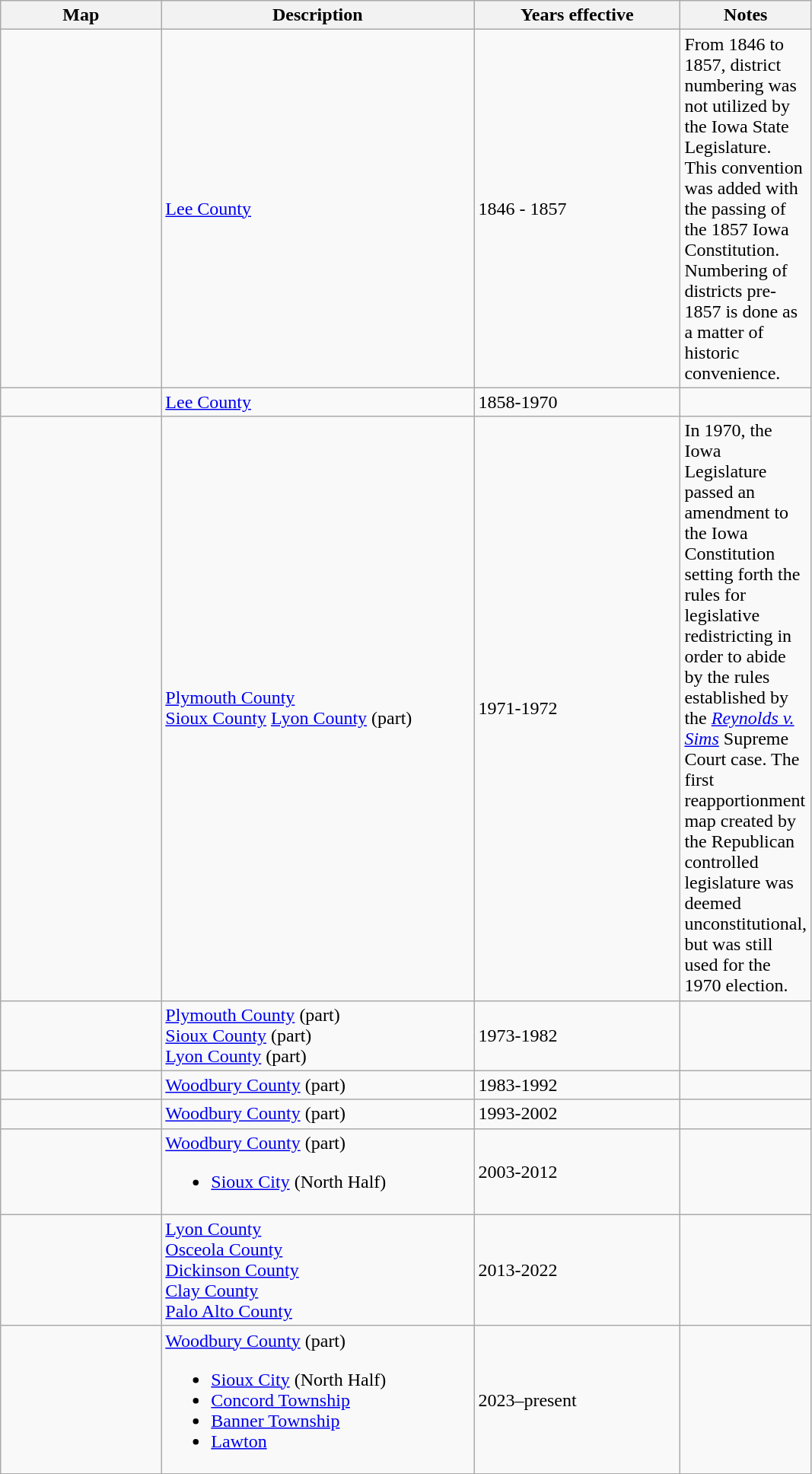<table class="wikitable sortable">
<tr>
<th style="width:100pt;">Map</th>
<th style="width:200pt;">Description</th>
<th style="width:130pt;">Years effective</th>
<th style="width:15pt;">Notes</th>
</tr>
<tr>
<td></td>
<td><a href='#'>Lee County</a></td>
<td>1846 - 1857</td>
<td>From 1846 to 1857, district numbering was not utilized by the Iowa State Legislature. This convention was added with the passing of the 1857 Iowa Constitution. Numbering of districts pre-1857 is done as a matter of historic convenience.</td>
</tr>
<tr>
<td></td>
<td><a href='#'>Lee County</a></td>
<td>1858-1970</td>
<td></td>
</tr>
<tr>
<td></td>
<td><a href='#'>Plymouth County</a><br><a href='#'>Sioux County</a>
<a href='#'>Lyon County</a> (part)</td>
<td>1971-1972</td>
<td>In 1970, the Iowa Legislature passed an amendment to the Iowa Constitution setting forth the rules for legislative redistricting in order to abide by the rules established by the <em><a href='#'>Reynolds v. Sims</a></em> Supreme Court case. The first reapportionment map created by the Republican controlled legislature was deemed unconstitutional, but was still used for the 1970 election.</td>
</tr>
<tr>
<td></td>
<td><a href='#'>Plymouth County</a> (part)<br><a href='#'>Sioux County</a> (part)<br><a href='#'>Lyon County</a> (part)</td>
<td>1973-1982</td>
<td></td>
</tr>
<tr>
<td></td>
<td><a href='#'>Woodbury County</a> (part)</td>
<td>1983-1992</td>
<td></td>
</tr>
<tr>
<td></td>
<td><a href='#'>Woodbury County</a> (part)</td>
<td>1993-2002</td>
<td></td>
</tr>
<tr>
<td></td>
<td><a href='#'>Woodbury County</a> (part)<br><ul><li><a href='#'>Sioux City</a> (North Half)</li></ul></td>
<td>2003-2012</td>
<td></td>
</tr>
<tr>
<td></td>
<td><a href='#'>Lyon County</a><br><a href='#'>Osceola County</a><br><a href='#'>Dickinson County</a><br><a href='#'>Clay County</a><br><a href='#'>Palo Alto County</a></td>
<td>2013-2022</td>
<td></td>
</tr>
<tr>
<td></td>
<td><a href='#'>Woodbury County</a> (part)<br><ul><li><a href='#'>Sioux City</a> (North Half)</li><li><a href='#'>Concord Township</a></li><li><a href='#'>Banner Township</a></li><li><a href='#'>Lawton</a></li></ul></td>
<td>2023–present</td>
</tr>
</table>
